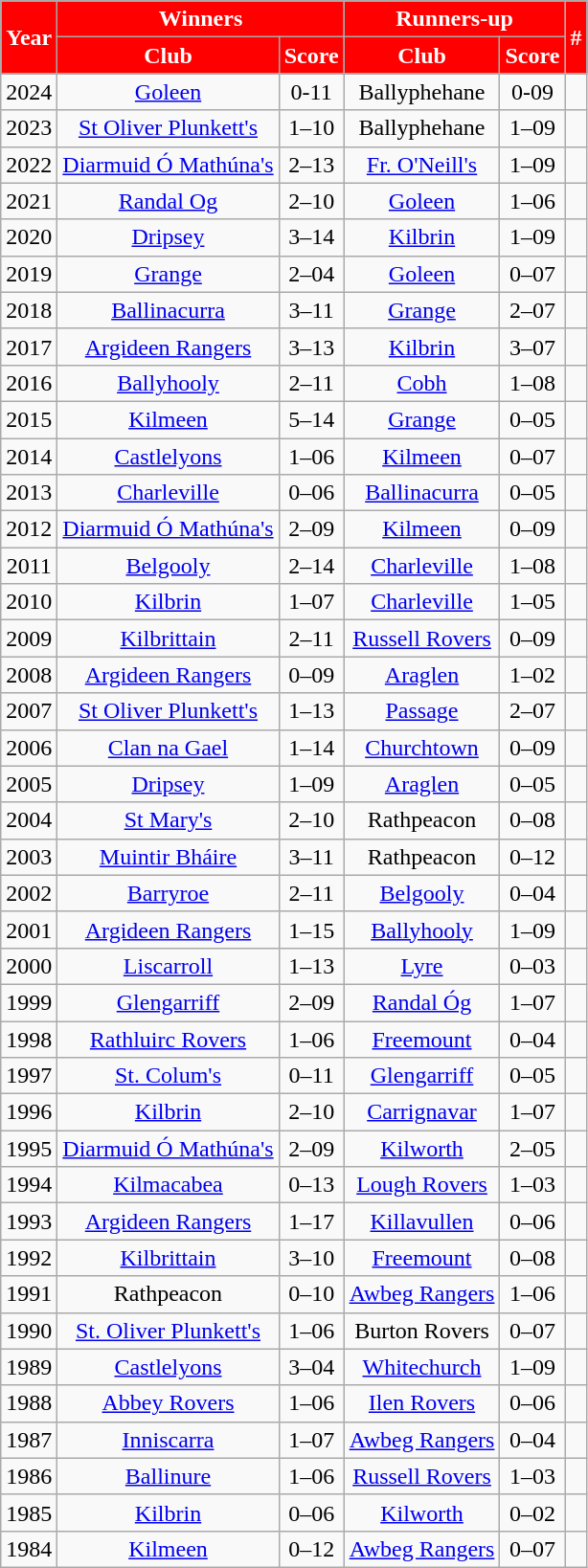<table class="wikitable" style="text-align:center;">
<tr>
<th rowspan="2" style="background:red;color:white">Year</th>
<th colspan="2" style="background:red;color:white">Winners</th>
<th colspan="2" style="background:red;color:white">Runners-up</th>
<th rowspan="2" style="background:red;color:white">#</th>
</tr>
<tr>
<th style="background:red;color:white">Club</th>
<th style="background:red;color:white">Score</th>
<th style="background:red;color:white">Club</th>
<th style="background:red;color:white">Score</th>
</tr>
<tr>
<td>2024</td>
<td><a href='#'>Goleen</a></td>
<td>0-11</td>
<td>Ballyphehane</td>
<td>0-09</td>
<td></td>
</tr>
<tr>
<td>2023</td>
<td><a href='#'>St Oliver Plunkett's</a></td>
<td>1–10</td>
<td>Ballyphehane</td>
<td>1–09</td>
<td></td>
</tr>
<tr>
<td>2022</td>
<td><a href='#'>Diarmuid Ó Mathúna's</a></td>
<td>2–13</td>
<td><a href='#'>Fr. O'Neill's</a></td>
<td>1–09</td>
<td></td>
</tr>
<tr>
<td>2021</td>
<td><a href='#'>Randal Og</a></td>
<td>2–10</td>
<td><a href='#'>Goleen</a></td>
<td>1–06</td>
<td></td>
</tr>
<tr>
<td>2020</td>
<td><a href='#'>Dripsey</a></td>
<td>3–14</td>
<td><a href='#'>Kilbrin</a></td>
<td>1–09</td>
<td></td>
</tr>
<tr>
<td>2019</td>
<td><a href='#'>Grange</a></td>
<td>2–04</td>
<td><a href='#'>Goleen</a></td>
<td>0–07</td>
<td></td>
</tr>
<tr>
<td>2018</td>
<td><a href='#'>Ballinacurra</a></td>
<td>3–11</td>
<td><a href='#'>Grange</a></td>
<td>2–07</td>
<td></td>
</tr>
<tr>
<td>2017</td>
<td><a href='#'>Argideen Rangers</a></td>
<td>3–13</td>
<td><a href='#'>Kilbrin</a></td>
<td>3–07</td>
<td></td>
</tr>
<tr>
<td>2016</td>
<td><a href='#'>Ballyhooly</a></td>
<td>2–11</td>
<td><a href='#'>Cobh</a></td>
<td>1–08</td>
<td></td>
</tr>
<tr>
<td>2015</td>
<td><a href='#'>Kilmeen</a></td>
<td>5–14</td>
<td><a href='#'>Grange</a></td>
<td>0–05</td>
<td></td>
</tr>
<tr>
<td>2014</td>
<td><a href='#'>Castlelyons</a></td>
<td>1–06</td>
<td><a href='#'>Kilmeen</a></td>
<td>0–07</td>
<td></td>
</tr>
<tr>
<td>2013</td>
<td><a href='#'>Charleville</a></td>
<td>0–06</td>
<td><a href='#'>Ballinacurra</a></td>
<td>0–05</td>
<td></td>
</tr>
<tr>
<td>2012</td>
<td><a href='#'>Diarmuid Ó Mathúna's</a></td>
<td>2–09</td>
<td><a href='#'>Kilmeen</a></td>
<td>0–09</td>
<td></td>
</tr>
<tr>
<td>2011</td>
<td><a href='#'>Belgooly</a></td>
<td>2–14</td>
<td><a href='#'>Charleville</a></td>
<td>1–08</td>
<td></td>
</tr>
<tr>
<td>2010</td>
<td><a href='#'>Kilbrin</a></td>
<td>1–07</td>
<td><a href='#'>Charleville</a></td>
<td>1–05</td>
<td></td>
</tr>
<tr>
<td>2009</td>
<td><a href='#'>Kilbrittain</a></td>
<td>2–11</td>
<td><a href='#'>Russell Rovers</a></td>
<td>0–09</td>
<td></td>
</tr>
<tr>
<td>2008</td>
<td><a href='#'>Argideen Rangers</a></td>
<td>0–09</td>
<td><a href='#'>Araglen</a></td>
<td>1–02</td>
<td></td>
</tr>
<tr>
<td>2007</td>
<td><a href='#'>St Oliver Plunkett's</a></td>
<td>1–13</td>
<td><a href='#'>Passage</a></td>
<td>2–07</td>
<td></td>
</tr>
<tr>
<td>2006</td>
<td><a href='#'>Clan na Gael</a></td>
<td>1–14</td>
<td><a href='#'>Churchtown</a></td>
<td>0–09</td>
<td></td>
</tr>
<tr>
<td>2005</td>
<td><a href='#'>Dripsey</a></td>
<td>1–09</td>
<td><a href='#'>Araglen</a></td>
<td>0–05</td>
<td></td>
</tr>
<tr>
<td>2004</td>
<td><a href='#'>St Mary's</a></td>
<td>2–10</td>
<td>Rathpeacon</td>
<td>0–08</td>
<td></td>
</tr>
<tr>
<td>2003</td>
<td><a href='#'>Muintir Bháire</a></td>
<td>3–11</td>
<td>Rathpeacon</td>
<td>0–12</td>
<td></td>
</tr>
<tr>
<td>2002</td>
<td><a href='#'>Barryroe</a></td>
<td>2–11</td>
<td><a href='#'>Belgooly</a></td>
<td>0–04</td>
<td></td>
</tr>
<tr>
<td>2001</td>
<td><a href='#'>Argideen Rangers</a></td>
<td>1–15</td>
<td><a href='#'>Ballyhooly</a></td>
<td>1–09</td>
<td></td>
</tr>
<tr>
<td>2000</td>
<td><a href='#'>Liscarroll</a></td>
<td>1–13</td>
<td><a href='#'>Lyre</a></td>
<td>0–03</td>
<td></td>
</tr>
<tr>
<td>1999</td>
<td><a href='#'>Glengarriff</a></td>
<td>2–09</td>
<td><a href='#'>Randal Óg</a></td>
<td>1–07</td>
<td></td>
</tr>
<tr>
<td>1998</td>
<td><a href='#'>Rathluirc Rovers</a></td>
<td>1–06</td>
<td><a href='#'>Freemount</a></td>
<td>0–04</td>
<td></td>
</tr>
<tr>
<td>1997</td>
<td><a href='#'>St. Colum's</a></td>
<td>0–11</td>
<td><a href='#'>Glengarriff</a></td>
<td>0–05</td>
<td></td>
</tr>
<tr>
<td>1996</td>
<td><a href='#'>Kilbrin</a></td>
<td>2–10</td>
<td><a href='#'>Carrignavar</a></td>
<td>1–07</td>
<td></td>
</tr>
<tr>
<td>1995</td>
<td><a href='#'>Diarmuid Ó Mathúna's</a></td>
<td>2–09</td>
<td><a href='#'>Kilworth</a></td>
<td>2–05</td>
<td></td>
</tr>
<tr>
<td>1994</td>
<td><a href='#'>Kilmacabea</a></td>
<td>0–13</td>
<td><a href='#'>Lough Rovers</a></td>
<td>1–03</td>
<td></td>
</tr>
<tr>
<td>1993</td>
<td><a href='#'>Argideen Rangers</a></td>
<td>1–17</td>
<td><a href='#'>Killavullen</a></td>
<td>0–06</td>
<td></td>
</tr>
<tr>
<td>1992</td>
<td><a href='#'>Kilbrittain</a></td>
<td>3–10</td>
<td><a href='#'>Freemount</a></td>
<td>0–08</td>
<td></td>
</tr>
<tr>
<td>1991</td>
<td>Rathpeacon</td>
<td>0–10</td>
<td><a href='#'>Awbeg Rangers</a></td>
<td>1–06</td>
<td></td>
</tr>
<tr>
<td>1990</td>
<td><a href='#'>St. Oliver Plunkett's</a></td>
<td>1–06</td>
<td>Burton Rovers</td>
<td>0–07</td>
<td></td>
</tr>
<tr>
<td>1989</td>
<td><a href='#'>Castlelyons</a></td>
<td>3–04</td>
<td><a href='#'>Whitechurch</a></td>
<td>1–09</td>
<td></td>
</tr>
<tr>
<td>1988</td>
<td><a href='#'>Abbey Rovers</a></td>
<td>1–06</td>
<td><a href='#'>Ilen Rovers</a></td>
<td>0–06</td>
<td></td>
</tr>
<tr>
<td>1987</td>
<td><a href='#'>Inniscarra</a></td>
<td>1–07</td>
<td><a href='#'>Awbeg Rangers</a></td>
<td>0–04</td>
<td></td>
</tr>
<tr>
<td>1986</td>
<td><a href='#'>Ballinure</a></td>
<td>1–06</td>
<td><a href='#'>Russell Rovers</a></td>
<td>1–03</td>
<td></td>
</tr>
<tr>
<td>1985</td>
<td><a href='#'>Kilbrin</a></td>
<td>0–06</td>
<td><a href='#'>Kilworth</a></td>
<td>0–02</td>
<td></td>
</tr>
<tr>
<td>1984</td>
<td><a href='#'>Kilmeen</a></td>
<td>0–12</td>
<td><a href='#'>Awbeg Rangers</a></td>
<td>0–07</td>
</tr>
</table>
